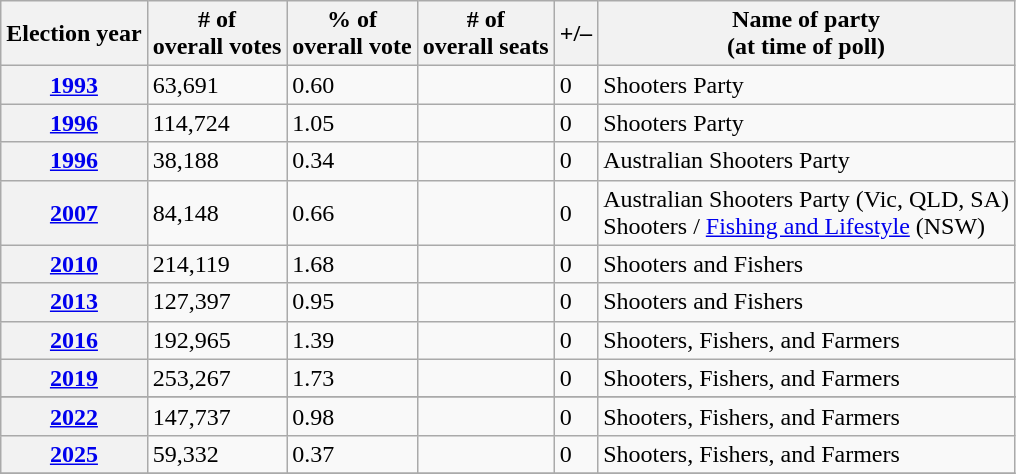<table class="wikitable sortable">
<tr>
<th>Election year</th>
<th># of<br>overall votes</th>
<th>% of<br>overall vote</th>
<th># of<br>overall seats</th>
<th>+/–</th>
<th>Name of party <br> (at time of poll)</th>
</tr>
<tr>
<th><a href='#'>1993</a></th>
<td>63,691</td>
<td>0.60</td>
<td></td>
<td> 0</td>
<td>Shooters Party</td>
</tr>
<tr>
<th><a href='#'>1996</a></th>
<td>114,724</td>
<td>1.05</td>
<td></td>
<td> 0</td>
<td>Shooters Party</td>
</tr>
<tr>
<th><a href='#'>1996</a></th>
<td>38,188</td>
<td>0.34</td>
<td></td>
<td> 0</td>
<td>Australian Shooters Party</td>
</tr>
<tr>
<th><a href='#'>2007</a></th>
<td>84,148</td>
<td>0.66</td>
<td></td>
<td> 0</td>
<td>Australian Shooters Party (Vic, QLD, SA) <br> Shooters / <a href='#'>Fishing and Lifestyle</a> (NSW)</td>
</tr>
<tr>
<th><a href='#'>2010</a></th>
<td>214,119</td>
<td>1.68</td>
<td></td>
<td> 0</td>
<td>Shooters and Fishers</td>
</tr>
<tr>
<th><a href='#'>2013</a></th>
<td>127,397</td>
<td>0.95</td>
<td></td>
<td> 0</td>
<td>Shooters and Fishers</td>
</tr>
<tr>
<th><a href='#'>2016</a></th>
<td>192,965</td>
<td>1.39</td>
<td></td>
<td> 0</td>
<td>Shooters, Fishers, and Farmers</td>
</tr>
<tr>
<th><a href='#'>2019</a></th>
<td>253,267</td>
<td>1.73</td>
<td></td>
<td> 0</td>
<td>Shooters, Fishers, and Farmers</td>
</tr>
<tr>
</tr>
<tr>
<th><a href='#'>2022</a></th>
<td>147,737</td>
<td>0.98</td>
<td></td>
<td> 0</td>
<td>Shooters, Fishers, and Farmers</td>
</tr>
<tr>
<th><a href='#'>2025</a></th>
<td>59,332</td>
<td>0.37</td>
<td></td>
<td> 0</td>
<td>Shooters, Fishers, and Farmers</td>
</tr>
<tr>
</tr>
</table>
